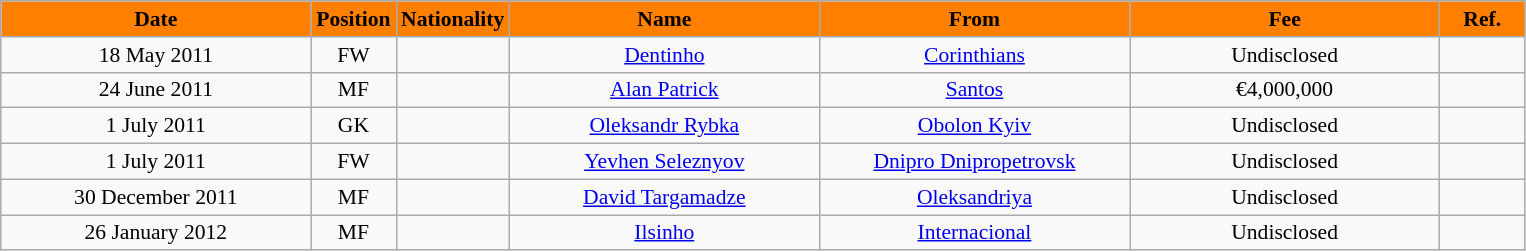<table class="wikitable" style="text-align:center; font-size:90%; ">
<tr>
<th style="background:#FF8000; color:black; width:200px;">Date</th>
<th style="background:#FF8000; color:black; width:50px;">Position</th>
<th style="background:#FF8000; color:black; width:50px;">Nationality</th>
<th style="background:#FF8000; color:black; width:200px;">Name</th>
<th style="background:#FF8000; color:black; width:200px;">From</th>
<th style="background:#FF8000; color:black; width:200px;">Fee</th>
<th style="background:#FF8000; color:black; width:50px;">Ref.</th>
</tr>
<tr>
<td>18 May 2011</td>
<td>FW</td>
<td></td>
<td><a href='#'>Dentinho</a></td>
<td><a href='#'>Corinthians</a></td>
<td>Undisclosed</td>
<td></td>
</tr>
<tr>
<td>24 June 2011</td>
<td>MF</td>
<td></td>
<td><a href='#'>Alan Patrick</a></td>
<td><a href='#'>Santos</a></td>
<td>€4,000,000</td>
<td></td>
</tr>
<tr>
<td>1 July 2011</td>
<td>GK</td>
<td></td>
<td><a href='#'>Oleksandr Rybka</a></td>
<td><a href='#'>Obolon Kyiv</a></td>
<td>Undisclosed</td>
<td></td>
</tr>
<tr>
<td>1 July 2011</td>
<td>FW</td>
<td></td>
<td><a href='#'>Yevhen Seleznyov</a></td>
<td><a href='#'>Dnipro Dnipropetrovsk</a></td>
<td>Undisclosed</td>
<td></td>
</tr>
<tr>
<td>30 December 2011</td>
<td>MF</td>
<td></td>
<td><a href='#'>David Targamadze</a></td>
<td><a href='#'>Oleksandriya</a></td>
<td>Undisclosed</td>
<td></td>
</tr>
<tr>
<td>26 January 2012</td>
<td>MF</td>
<td></td>
<td><a href='#'>Ilsinho</a></td>
<td><a href='#'>Internacional</a></td>
<td>Undisclosed</td>
<td></td>
</tr>
</table>
